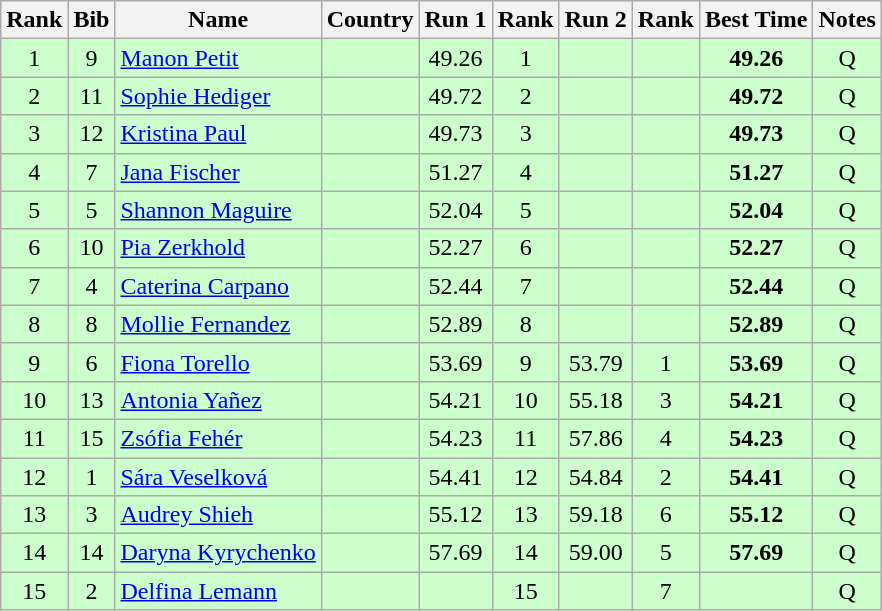<table class="wikitable sortable" style="text-align:center">
<tr>
<th>Rank</th>
<th>Bib</th>
<th>Name</th>
<th>Country</th>
<th>Run 1</th>
<th>Rank</th>
<th>Run 2</th>
<th>Rank</th>
<th>Best Time</th>
<th>Notes</th>
</tr>
<tr bgcolor=ccffcc>
<td>1</td>
<td>9</td>
<td align=left><a href='#'>Manon Petit</a></td>
<td align=left></td>
<td>49.26</td>
<td>1</td>
<td></td>
<td></td>
<td><strong>49.26</strong></td>
<td>Q</td>
</tr>
<tr bgcolor=ccffcc>
<td>2</td>
<td>11</td>
<td align=left><a href='#'>Sophie Hediger</a></td>
<td align=left></td>
<td>49.72</td>
<td>2</td>
<td></td>
<td></td>
<td><strong>49.72</strong></td>
<td>Q</td>
</tr>
<tr bgcolor=ccffcc>
<td>3</td>
<td>12</td>
<td align=left><a href='#'>Kristina Paul</a></td>
<td align=left></td>
<td>49.73</td>
<td>3</td>
<td></td>
<td></td>
<td><strong>49.73</strong></td>
<td>Q</td>
</tr>
<tr bgcolor=ccffcc>
<td>4</td>
<td>7</td>
<td align=left><a href='#'>Jana Fischer</a></td>
<td align=left></td>
<td>51.27</td>
<td>4</td>
<td></td>
<td></td>
<td><strong>51.27</strong></td>
<td>Q</td>
</tr>
<tr bgcolor=ccffcc>
<td>5</td>
<td>5</td>
<td align=left><a href='#'>Shannon Maguire</a></td>
<td align=left></td>
<td>52.04</td>
<td>5</td>
<td></td>
<td></td>
<td><strong>52.04</strong></td>
<td>Q</td>
</tr>
<tr bgcolor=ccffcc>
<td>6</td>
<td>10</td>
<td align=left><a href='#'>Pia Zerkhold</a></td>
<td align=left></td>
<td>52.27</td>
<td>6</td>
<td></td>
<td></td>
<td><strong>52.27</strong></td>
<td>Q</td>
</tr>
<tr bgcolor=ccffcc>
<td>7</td>
<td>4</td>
<td align=left><a href='#'>Caterina Carpano</a></td>
<td align=left></td>
<td>52.44</td>
<td>7</td>
<td></td>
<td></td>
<td><strong>52.44</strong></td>
<td>Q</td>
</tr>
<tr bgcolor=ccffcc>
<td>8</td>
<td>8</td>
<td align=left><a href='#'>Mollie Fernandez</a></td>
<td align=left></td>
<td>52.89</td>
<td>8</td>
<td></td>
<td></td>
<td><strong>52.89</strong></td>
<td>Q</td>
</tr>
<tr bgcolor=ccffcc>
<td>9</td>
<td>6</td>
<td align=left><a href='#'>Fiona Torello</a></td>
<td align=left></td>
<td>53.69</td>
<td>9</td>
<td>53.79</td>
<td>1</td>
<td><strong>53.69</strong></td>
<td>Q</td>
</tr>
<tr bgcolor=ccffcc>
<td>10</td>
<td>13</td>
<td align=left><a href='#'>Antonia Yañez</a></td>
<td align=left></td>
<td>54.21</td>
<td>10</td>
<td>55.18</td>
<td>3</td>
<td><strong>54.21</strong></td>
<td>Q</td>
</tr>
<tr bgcolor=ccffcc>
<td>11</td>
<td>15</td>
<td align=left><a href='#'>Zsófia Fehér</a></td>
<td align=left></td>
<td>54.23</td>
<td>11</td>
<td>57.86</td>
<td>4</td>
<td><strong>54.23</strong></td>
<td>Q</td>
</tr>
<tr bgcolor=ccffcc>
<td>12</td>
<td>1</td>
<td align=left><a href='#'>Sára Veselková</a></td>
<td align=left></td>
<td>54.41</td>
<td>12</td>
<td>54.84</td>
<td>2</td>
<td><strong>54.41</strong></td>
<td>Q</td>
</tr>
<tr bgcolor=ccffcc>
<td>13</td>
<td>3</td>
<td align=left><a href='#'>Audrey Shieh</a></td>
<td align=left></td>
<td>55.12</td>
<td>13</td>
<td>59.18</td>
<td>6</td>
<td><strong>55.12</strong></td>
<td>Q</td>
</tr>
<tr bgcolor=ccffcc>
<td>14</td>
<td>14</td>
<td align=left><a href='#'>Daryna Kyrychenko</a></td>
<td align=left></td>
<td>57.69</td>
<td>14</td>
<td>59.00</td>
<td>5</td>
<td><strong>57.69</strong></td>
<td>Q</td>
</tr>
<tr bgcolor=ccffcc>
<td>15</td>
<td>2</td>
<td align=left><a href='#'>Delfina Lemann</a></td>
<td align=left></td>
<td></td>
<td>15</td>
<td></td>
<td>7</td>
<td><strong></strong></td>
<td>Q</td>
</tr>
</table>
